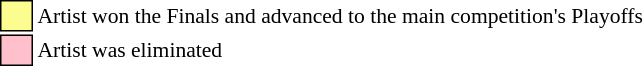<table class="toccolours" style="font-size: 90%; white-space: nowrap">
<tr>
<td style="background:#fdfc8f; border:1px solid black">     </td>
<td>Artist won the Finals and advanced to the main competition's Playoffs</td>
</tr>
<tr>
<td style="background:pink; border:1px solid black">     </td>
<td>Artist was eliminated</td>
</tr>
<tr>
</tr>
</table>
